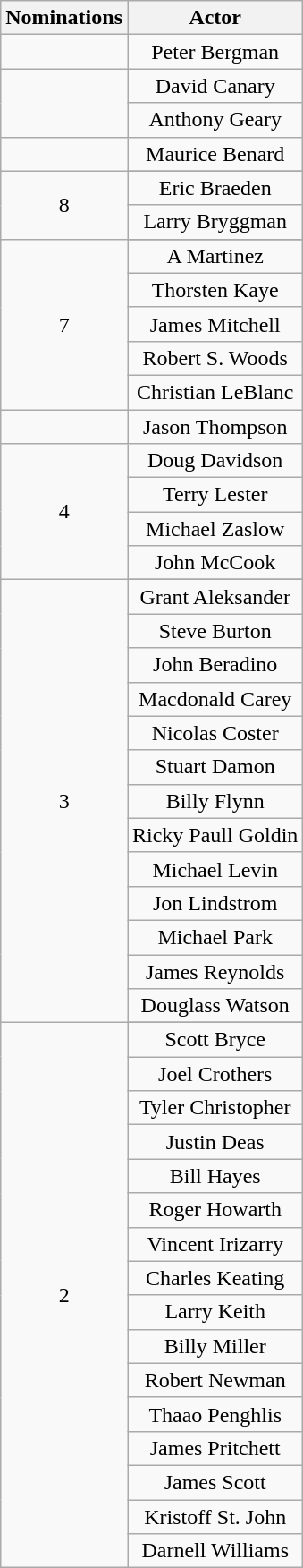<table class="wikitable" style="text-align: center;">
<tr>
<th scope="col" width="55">Nominations</th>
<th scope="col" align="center">Actor</th>
</tr>
<tr>
<td scope="row"></td>
<td>Peter Bergman</td>
</tr>
<tr>
<td scope="row" rowspan=2 style="text-align:center"></td>
<td>David Canary</td>
</tr>
<tr>
<td>Anthony Geary</td>
</tr>
<tr>
<td scope="row"  style="text-align:center"></td>
<td>Maurice Benard</td>
</tr>
<tr>
<td scope="row" rowspan=3 style="text-align:center">8</td>
</tr>
<tr>
<td>Eric Braeden</td>
</tr>
<tr>
<td>Larry Bryggman</td>
</tr>
<tr>
<td scope="row" rowspan=6 style="text-align:center">7</td>
</tr>
<tr>
<td>A Martinez</td>
</tr>
<tr>
<td>Thorsten Kaye</td>
</tr>
<tr>
<td>James Mitchell</td>
</tr>
<tr>
<td>Robert S. Woods</td>
</tr>
<tr>
<td>Christian LeBlanc</td>
</tr>
<tr>
<td scope="row"  style="text-align:center"></td>
<td>Jason Thompson</td>
</tr>
<tr>
<td scope="row" rowspan=4 style="text-align:center">4</td>
<td>Doug Davidson</td>
</tr>
<tr>
<td>Terry Lester</td>
</tr>
<tr>
<td>Michael Zaslow</td>
</tr>
<tr>
<td>John McCook</td>
</tr>
<tr>
<td scope="row" rowspan=14 style="text-align:center">3</td>
</tr>
<tr>
<td>Grant Aleksander</td>
</tr>
<tr>
<td>Steve Burton</td>
</tr>
<tr>
<td>John Beradino</td>
</tr>
<tr>
<td>Macdonald Carey</td>
</tr>
<tr>
<td>Nicolas Coster</td>
</tr>
<tr>
<td>Stuart Damon</td>
</tr>
<tr>
<td>Billy Flynn</td>
</tr>
<tr>
<td>Ricky Paull Goldin</td>
</tr>
<tr>
<td>Michael Levin</td>
</tr>
<tr>
<td>Jon Lindstrom</td>
</tr>
<tr>
<td>Michael Park</td>
</tr>
<tr>
<td>James Reynolds</td>
</tr>
<tr>
<td>Douglass Watson</td>
</tr>
<tr>
<td scope="row" rowspan=18 style="text-align:center">2</td>
</tr>
<tr>
<td>Scott Bryce</td>
</tr>
<tr>
<td>Joel Crothers</td>
</tr>
<tr>
<td>Tyler Christopher</td>
</tr>
<tr>
<td>Justin Deas</td>
</tr>
<tr>
<td>Bill Hayes</td>
</tr>
<tr>
<td>Roger Howarth</td>
</tr>
<tr>
<td>Vincent Irizarry</td>
</tr>
<tr>
<td>Charles Keating</td>
</tr>
<tr>
<td>Larry Keith</td>
</tr>
<tr>
<td>Billy Miller</td>
</tr>
<tr>
<td>Robert Newman</td>
</tr>
<tr>
<td>Thaao Penghlis</td>
</tr>
<tr>
<td>James Pritchett</td>
</tr>
<tr>
<td>James Scott</td>
</tr>
<tr>
<td>Kristoff St. John</td>
</tr>
<tr>
<td>Darnell Williams</td>
</tr>
</table>
